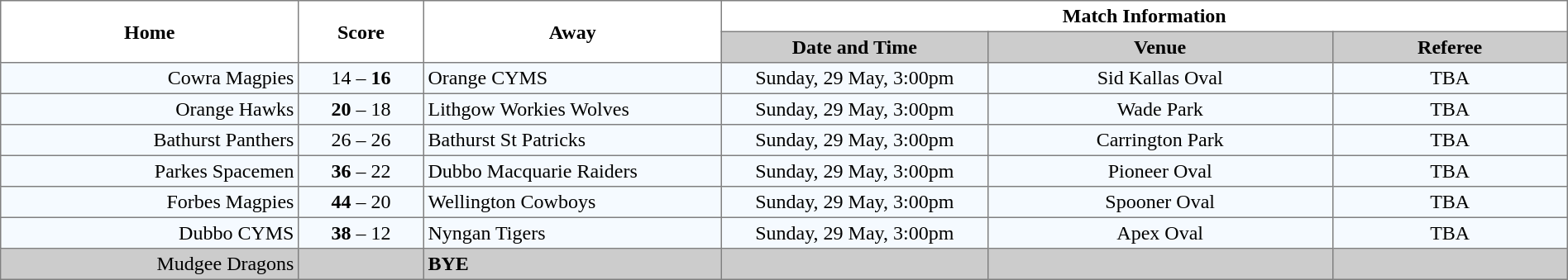<table border="1" cellpadding="3" cellspacing="0" width="100%" style="border-collapse:collapse;  text-align:center;">
<tr>
<th rowspan="2" width="19%">Home</th>
<th rowspan="2" width="8%">Score</th>
<th rowspan="2" width="19%">Away</th>
<th colspan="3">Match Information</th>
</tr>
<tr style="background:#CCCCCC">
<th width="17%">Date and Time</th>
<th width="22%">Venue</th>
<th width="50%">Referee</th>
</tr>
<tr style="text-align:center; background:#f5faff;">
<td align="right">Cowra Magpies </td>
<td>14 – <strong>16</strong></td>
<td align="left"> Orange CYMS</td>
<td>Sunday, 29 May, 3:00pm</td>
<td>Sid Kallas Oval</td>
<td>TBA</td>
</tr>
<tr style="text-align:center; background:#f5faff;">
<td align="right">Orange Hawks </td>
<td><strong>20</strong> – 18</td>
<td align="left"> Lithgow Workies Wolves</td>
<td>Sunday, 29 May, 3:00pm</td>
<td>Wade Park</td>
<td>TBA</td>
</tr>
<tr style="text-align:center; background:#f5faff;">
<td align="right">Bathurst Panthers </td>
<td>26 – 26</td>
<td align="left"> Bathurst St Patricks</td>
<td>Sunday, 29 May, 3:00pm</td>
<td>Carrington Park</td>
<td>TBA</td>
</tr>
<tr style="text-align:center; background:#f5faff;">
<td align="right">Parkes Spacemen </td>
<td><strong>36</strong> – 22</td>
<td align="left"> Dubbo Macquarie Raiders</td>
<td>Sunday, 29 May, 3:00pm</td>
<td>Pioneer Oval</td>
<td>TBA</td>
</tr>
<tr style="text-align:center; background:#f5faff;">
<td align="right">Forbes Magpies </td>
<td><strong>44</strong> – 20</td>
<td align="left"> Wellington Cowboys</td>
<td>Sunday, 29 May, 3:00pm</td>
<td>Spooner Oval</td>
<td>TBA</td>
</tr>
<tr style="text-align:center; background:#f5faff;">
<td align="right">Dubbo CYMS </td>
<td><strong>38</strong> – 12</td>
<td align="left"> Nyngan Tigers</td>
<td>Sunday, 29 May, 3:00pm</td>
<td>Apex Oval</td>
<td>TBA</td>
</tr>
<tr style="text-align:center; background:#CCCCCC;">
<td align="right">Mudgee Dragons </td>
<td></td>
<td align="left"><strong>BYE</strong></td>
<td></td>
<td></td>
<td></td>
</tr>
</table>
